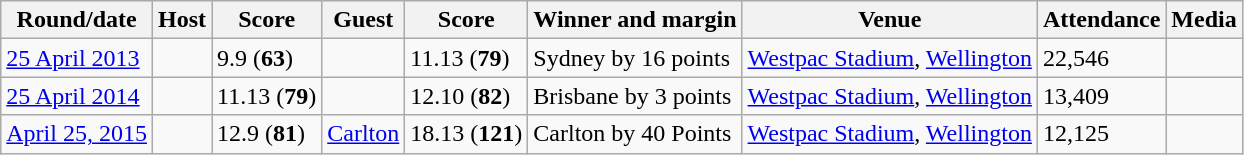<table class="wikitable sortable">
<tr>
<th>Round/date</th>
<th>Host</th>
<th>Score</th>
<th>Guest</th>
<th>Score</th>
<th>Winner and margin</th>
<th>Venue</th>
<th>Attendance</th>
<th>Media</th>
</tr>
<tr>
<td><a href='#'>25 April 2013</a></td>
<td></td>
<td>9.9 (<strong>63</strong>)</td>
<td></td>
<td>11.13 (<strong>79</strong>)</td>
<td>Sydney by 16 points</td>
<td><a href='#'>Westpac Stadium</a>, <a href='#'>Wellington</a></td>
<td>22,546</td>
<td></td>
</tr>
<tr>
<td><a href='#'>25 April 2014</a></td>
<td></td>
<td>11.13 (<strong>79</strong>)</td>
<td></td>
<td>12.10 (<strong>82</strong>)</td>
<td>Brisbane by 3 points</td>
<td><a href='#'>Westpac Stadium</a>, <a href='#'>Wellington</a></td>
<td>13,409</td>
<td></td>
</tr>
<tr>
<td><a href='#'>April 25, 2015</a></td>
<td></td>
<td>12.9 (<strong>81</strong>)</td>
<td><a href='#'>Carlton</a></td>
<td>18.13 (<strong>121</strong>)</td>
<td>Carlton by 40 Points</td>
<td><a href='#'>Westpac Stadium</a>, <a href='#'>Wellington</a></td>
<td>12,125</td>
<td></td>
</tr>
</table>
